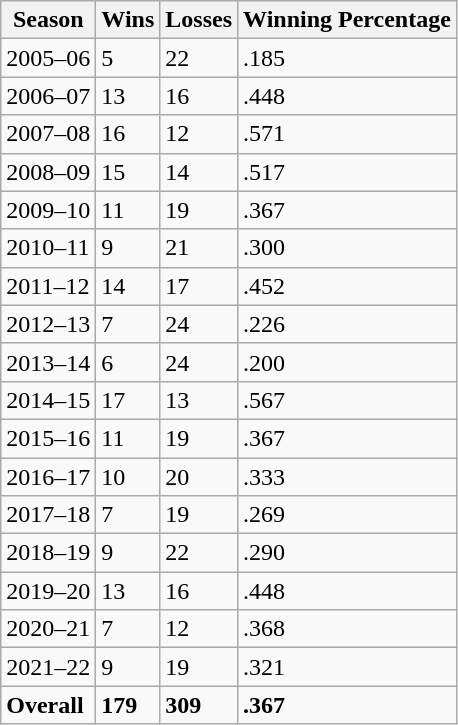<table class="wikitable collapsible collapsed">
<tr>
<th>Season</th>
<th>Wins</th>
<th>Losses</th>
<th>Winning Percentage</th>
</tr>
<tr>
<td>2005–06</td>
<td>5</td>
<td>22</td>
<td>.185</td>
</tr>
<tr>
<td>2006–07</td>
<td>13</td>
<td>16</td>
<td>.448</td>
</tr>
<tr>
<td>2007–08</td>
<td>16</td>
<td>12</td>
<td>.571</td>
</tr>
<tr>
<td>2008–09</td>
<td>15</td>
<td>14</td>
<td>.517</td>
</tr>
<tr>
<td>2009–10</td>
<td>11</td>
<td>19</td>
<td>.367</td>
</tr>
<tr>
<td>2010–11</td>
<td>9</td>
<td>21</td>
<td>.300</td>
</tr>
<tr>
<td>2011–12</td>
<td>14</td>
<td>17</td>
<td>.452</td>
</tr>
<tr>
<td>2012–13</td>
<td>7</td>
<td>24</td>
<td>.226</td>
</tr>
<tr>
<td>2013–14</td>
<td>6</td>
<td>24</td>
<td>.200</td>
</tr>
<tr>
<td>2014–15</td>
<td>17</td>
<td>13</td>
<td>.567</td>
</tr>
<tr>
<td>2015–16</td>
<td>11</td>
<td>19</td>
<td>.367</td>
</tr>
<tr>
<td>2016–17</td>
<td>10</td>
<td>20</td>
<td>.333</td>
</tr>
<tr>
<td>2017–18</td>
<td>7</td>
<td>19</td>
<td>.269</td>
</tr>
<tr>
<td>2018–19</td>
<td>9</td>
<td>22</td>
<td>.290</td>
</tr>
<tr>
<td>2019–20</td>
<td>13</td>
<td>16</td>
<td>.448</td>
</tr>
<tr>
<td>2020–21</td>
<td>7</td>
<td>12</td>
<td>.368</td>
</tr>
<tr>
<td>2021–22</td>
<td>9</td>
<td>19</td>
<td>.321</td>
</tr>
<tr>
<td><strong>Overall</strong></td>
<td><strong>179</strong></td>
<td><strong>309</strong></td>
<td><strong>.367</strong></td>
</tr>
</table>
